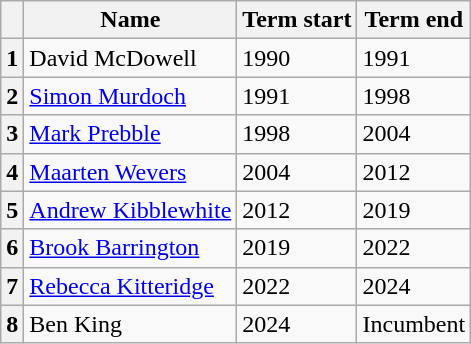<table class="wikitable">
<tr>
<th></th>
<th>Name</th>
<th>Term start</th>
<th>Term end</th>
</tr>
<tr>
<th>1</th>
<td>David McDowell</td>
<td>1990</td>
<td>1991</td>
</tr>
<tr>
<th>2</th>
<td><a href='#'>Simon Murdoch</a></td>
<td>1991</td>
<td>1998</td>
</tr>
<tr>
<th>3</th>
<td><a href='#'>Mark Prebble</a></td>
<td>1998</td>
<td>2004</td>
</tr>
<tr>
<th>4</th>
<td><a href='#'>Maarten Wevers</a></td>
<td>2004</td>
<td>2012</td>
</tr>
<tr>
<th>5</th>
<td><a href='#'>Andrew Kibblewhite</a></td>
<td>2012</td>
<td>2019</td>
</tr>
<tr>
<th>6</th>
<td><a href='#'>Brook Barrington</a></td>
<td>2019</td>
<td>2022</td>
</tr>
<tr>
<th>7</th>
<td><a href='#'>Rebecca Kitteridge</a></td>
<td>2022</td>
<td>2024</td>
</tr>
<tr>
<th>8</th>
<td>Ben King</td>
<td>2024</td>
<td>Incumbent</td>
</tr>
</table>
